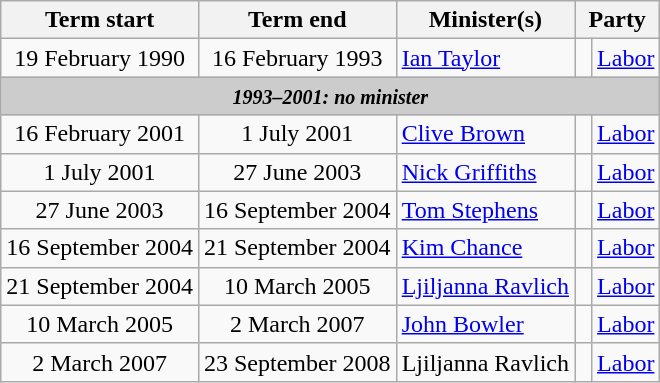<table class="wikitable">
<tr>
<th>Term start</th>
<th>Term end</th>
<th>Minister(s)</th>
<th colspan="2">Party</th>
</tr>
<tr>
<td align=center>19 February 1990</td>
<td align=center>16 February 1993</td>
<td><a href='#'>Ian Taylor</a></td>
<td> </td>
<td><a href='#'>Labor</a></td>
</tr>
<tr>
<th colspan=5 style="background: #cccccc;"><small><strong><em>1993–2001: no minister</em></strong></small></th>
</tr>
<tr>
<td align=center>16 February 2001</td>
<td align=center>1 July 2001</td>
<td><a href='#'>Clive Brown</a></td>
<td> </td>
<td><a href='#'>Labor</a></td>
</tr>
<tr>
<td align=center>1 July 2001</td>
<td align=center>27 June 2003</td>
<td><a href='#'>Nick Griffiths</a></td>
<td> </td>
<td><a href='#'>Labor</a></td>
</tr>
<tr>
<td align=center>27 June 2003</td>
<td align=center>16 September 2004</td>
<td><a href='#'>Tom Stephens</a></td>
<td> </td>
<td><a href='#'>Labor</a></td>
</tr>
<tr>
<td align=center>16 September 2004</td>
<td align=center>21 September 2004</td>
<td><a href='#'>Kim Chance</a></td>
<td> </td>
<td><a href='#'>Labor</a></td>
</tr>
<tr>
<td align=center>21 September 2004</td>
<td align=center>10 March 2005</td>
<td><a href='#'>Ljiljanna Ravlich</a></td>
<td> </td>
<td><a href='#'>Labor</a></td>
</tr>
<tr>
<td align=center>10 March 2005</td>
<td align=center>2 March 2007</td>
<td><a href='#'>John Bowler</a></td>
<td> </td>
<td><a href='#'>Labor</a></td>
</tr>
<tr>
<td align=center>2 March 2007</td>
<td align=center>23 September 2008</td>
<td>Ljiljanna Ravlich </td>
<td> </td>
<td><a href='#'>Labor</a></td>
</tr>
</table>
